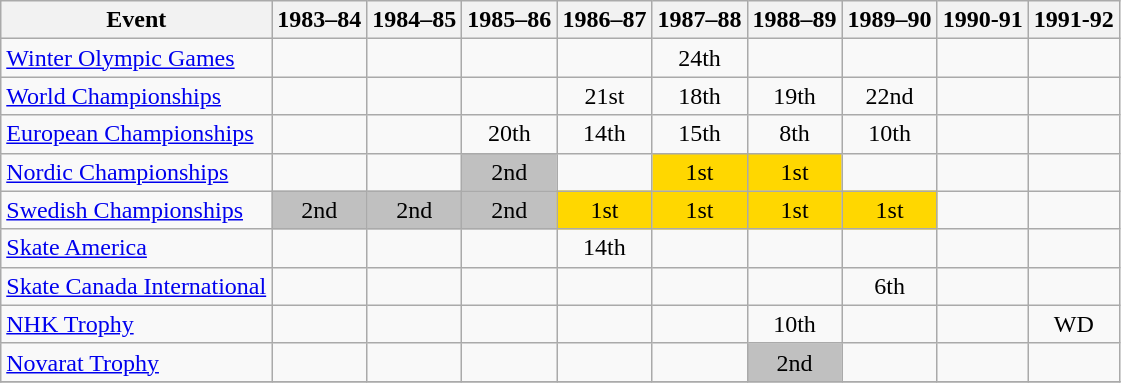<table class="wikitable">
<tr>
<th>Event</th>
<th>1983–84</th>
<th>1984–85</th>
<th>1985–86</th>
<th>1986–87</th>
<th>1987–88</th>
<th>1988–89</th>
<th>1989–90</th>
<th>1990-91</th>
<th>1991-92</th>
</tr>
<tr>
<td><a href='#'>Winter Olympic Games</a></td>
<td></td>
<td></td>
<td></td>
<td></td>
<td align="center">24th</td>
<td></td>
<td></td>
<td></td>
<td></td>
</tr>
<tr>
<td><a href='#'>World Championships</a></td>
<td></td>
<td></td>
<td></td>
<td align="center">21st</td>
<td align="center">18th</td>
<td align="center">19th</td>
<td align="center">22nd</td>
<td></td>
<td></td>
</tr>
<tr>
<td><a href='#'>European Championships</a></td>
<td></td>
<td></td>
<td align="center">20th</td>
<td align="center">14th</td>
<td align="center">15th</td>
<td align="center">8th</td>
<td align="center">10th</td>
<td></td>
<td></td>
</tr>
<tr>
<td><a href='#'>Nordic Championships</a></td>
<td></td>
<td></td>
<td align="center" bgcolor="silver">2nd</td>
<td></td>
<td align="center" bgcolor="gold">1st</td>
<td align="center" bgcolor="gold">1st</td>
<td></td>
<td></td>
<td></td>
</tr>
<tr>
<td><a href='#'>Swedish Championships</a></td>
<td align="center" bgcolor="silver">2nd</td>
<td align="center" bgcolor="silver">2nd</td>
<td align="center" bgcolor="silver">2nd</td>
<td align="center" bgcolor="gold">1st</td>
<td align="center" bgcolor="gold">1st</td>
<td align="center" bgcolor="gold">1st</td>
<td align="center" bgcolor="gold">1st</td>
<td></td>
<td></td>
</tr>
<tr>
<td><a href='#'>Skate America</a></td>
<td></td>
<td></td>
<td></td>
<td align="center">14th</td>
<td></td>
<td></td>
<td></td>
<td></td>
<td></td>
</tr>
<tr>
<td><a href='#'>Skate Canada International</a></td>
<td></td>
<td></td>
<td></td>
<td></td>
<td></td>
<td></td>
<td align="center">6th</td>
<td></td>
<td></td>
</tr>
<tr>
<td><a href='#'>NHK Trophy</a></td>
<td></td>
<td></td>
<td></td>
<td></td>
<td></td>
<td align="center">10th</td>
<td></td>
<td></td>
<td align="center">WD</td>
</tr>
<tr>
<td><a href='#'>Novarat Trophy</a></td>
<td></td>
<td></td>
<td></td>
<td></td>
<td></td>
<td align="center" bgcolor="silver">2nd</td>
<td></td>
<td></td>
<td></td>
</tr>
<tr>
</tr>
</table>
